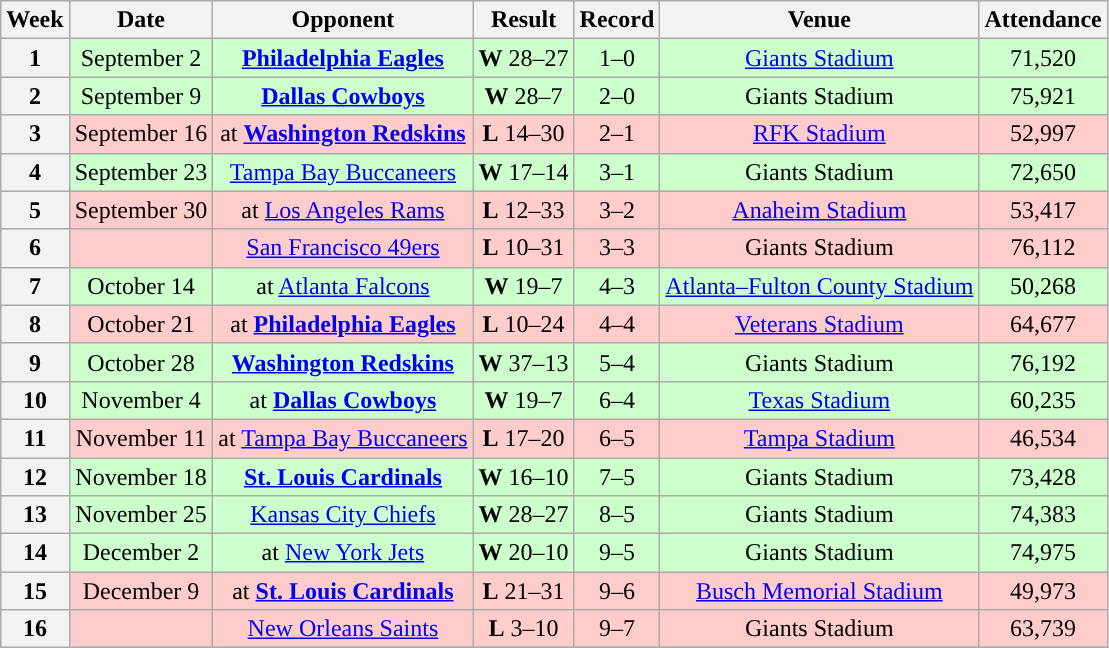<table class="wikitable" style="text-align:center">
<tr>
<th>Week</th>
<th>Date</th>
<th>Opponent</th>
<th>Result</th>
<th>Record</th>
<th>Venue</th>
<th>Attendance</th>
</tr>
<tr style="background:#cfc">
<th>1</th>
<td>September 2</td>
<td><strong><a href='#'>Philadelphia Eagles</a></strong></td>
<td><strong>W</strong> 28–27</td>
<td>1–0</td>
<td><a href='#'>Giants Stadium</a></td>
<td>71,520</td>
</tr>
<tr style="background:#cfc">
<th>2</th>
<td>September 9</td>
<td><strong><a href='#'>Dallas Cowboys</a></strong></td>
<td><strong>W</strong> 28–7</td>
<td>2–0</td>
<td>Giants Stadium</td>
<td>75,921</td>
</tr>
<tr style="background:#fcc">
<th>3</th>
<td>September 16</td>
<td>at <strong><a href='#'>Washington Redskins</a></strong></td>
<td><strong>L</strong> 14–30</td>
<td>2–1</td>
<td><a href='#'>RFK Stadium</a></td>
<td>52,997</td>
</tr>
<tr style="background:#cfc">
<th>4</th>
<td>September 23</td>
<td><a href='#'>Tampa Bay Buccaneers</a></td>
<td><strong>W</strong> 17–14</td>
<td>3–1</td>
<td>Giants Stadium</td>
<td>72,650</td>
</tr>
<tr style="background:#fcc">
<th>5</th>
<td>September 30</td>
<td>at <a href='#'>Los Angeles Rams</a></td>
<td><strong>L</strong> 12–33</td>
<td>3–2</td>
<td><a href='#'>Anaheim Stadium</a></td>
<td>53,417</td>
</tr>
<tr style="background:#fcc">
<th>6</th>
<td></td>
<td><a href='#'>San Francisco 49ers</a></td>
<td><strong>L</strong> 10–31</td>
<td>3–3</td>
<td>Giants Stadium</td>
<td>76,112</td>
</tr>
<tr style="background:#cfc">
<th>7</th>
<td>October 14</td>
<td>at <a href='#'>Atlanta Falcons</a></td>
<td><strong>W</strong> 19–7</td>
<td>4–3</td>
<td><a href='#'>Atlanta–Fulton County Stadium</a></td>
<td>50,268</td>
</tr>
<tr style="background:#fcc">
<th>8</th>
<td>October 21</td>
<td>at <strong><a href='#'>Philadelphia Eagles</a></strong></td>
<td><strong>L</strong> 10–24</td>
<td>4–4</td>
<td><a href='#'>Veterans Stadium</a></td>
<td>64,677</td>
</tr>
<tr style="background:#cfc">
<th>9</th>
<td>October 28</td>
<td><strong><a href='#'>Washington Redskins</a></strong></td>
<td><strong>W</strong> 37–13</td>
<td>5–4</td>
<td>Giants Stadium</td>
<td>76,192</td>
</tr>
<tr style="background:#cfc">
<th>10</th>
<td>November 4</td>
<td>at <strong><a href='#'>Dallas Cowboys</a></strong></td>
<td><strong>W</strong> 19–7</td>
<td>6–4</td>
<td><a href='#'>Texas Stadium</a></td>
<td>60,235</td>
</tr>
<tr style="background:#fcc">
<th>11</th>
<td>November 11</td>
<td>at <a href='#'>Tampa Bay Buccaneers</a></td>
<td><strong>L</strong> 17–20</td>
<td>6–5</td>
<td><a href='#'>Tampa Stadium</a></td>
<td>46,534</td>
</tr>
<tr style="background:#cfc">
<th>12</th>
<td>November 18</td>
<td><strong><a href='#'>St. Louis Cardinals</a></strong></td>
<td><strong>W</strong> 16–10</td>
<td>7–5</td>
<td>Giants Stadium</td>
<td>73,428</td>
</tr>
<tr style="background:#cfc">
<th>13</th>
<td>November 25</td>
<td><a href='#'>Kansas City Chiefs</a></td>
<td><strong>W</strong> 28–27</td>
<td>8–5</td>
<td>Giants Stadium</td>
<td>74,383</td>
</tr>
<tr style="background:#cfc">
<th>14</th>
<td>December 2</td>
<td>at <a href='#'>New York Jets</a></td>
<td><strong>W</strong> 20–10</td>
<td>9–5</td>
<td>Giants Stadium</td>
<td>74,975</td>
</tr>
<tr style="background:#fcc">
<th>15</th>
<td>December 9</td>
<td>at <strong><a href='#'>St. Louis Cardinals</a></strong></td>
<td><strong>L</strong> 21–31</td>
<td>9–6</td>
<td><a href='#'>Busch Memorial Stadium</a></td>
<td>49,973</td>
</tr>
<tr style="background:#fcc">
<th>16</th>
<td></td>
<td><a href='#'>New Orleans Saints</a></td>
<td><strong>L</strong> 3–10</td>
<td>9–7</td>
<td>Giants Stadium</td>
<td>63,739</td>
</tr>
</table>
